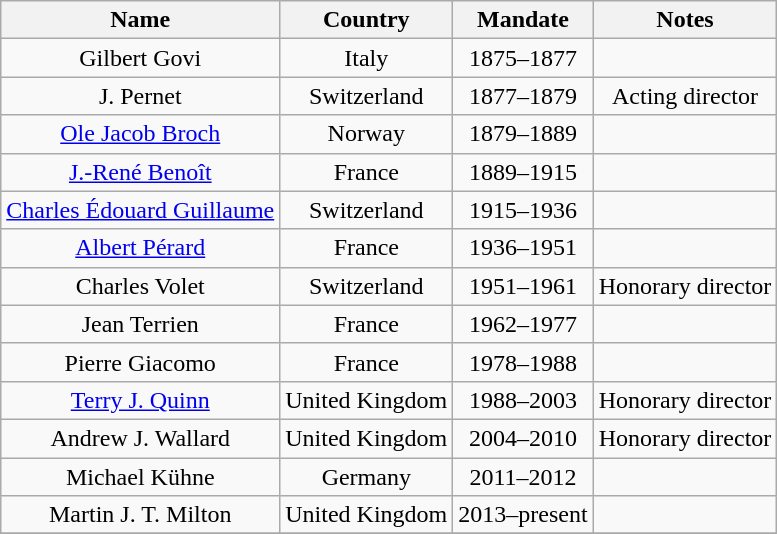<table class="wikitable" border="5" style="text-align:center">
<tr>
<th>Name</th>
<th>Country</th>
<th>Mandate</th>
<th>Notes</th>
</tr>
<tr>
<td>Gilbert Govi</td>
<td>Italy</td>
<td>1875–1877</td>
<td></td>
</tr>
<tr>
<td>J. Pernet</td>
<td>Switzerland</td>
<td>1877–1879</td>
<td>Acting director</td>
</tr>
<tr>
<td><a href='#'>Ole Jacob Broch</a></td>
<td>Norway</td>
<td>1879–1889</td>
<td></td>
</tr>
<tr>
<td><a href='#'>J.-René Benoît</a></td>
<td>France</td>
<td>1889–1915</td>
<td></td>
</tr>
<tr>
<td><a href='#'>Charles Édouard Guillaume</a></td>
<td>Switzerland</td>
<td>1915–1936</td>
<td></td>
</tr>
<tr>
<td><a href='#'>Albert Pérard</a></td>
<td>France</td>
<td>1936–1951</td>
<td></td>
</tr>
<tr>
<td>Charles Volet</td>
<td>Switzerland</td>
<td>1951–1961</td>
<td>Honorary director</td>
</tr>
<tr>
<td>Jean Terrien</td>
<td>France</td>
<td>1962–1977</td>
<td></td>
</tr>
<tr>
<td>Pierre Giacomo</td>
<td>France</td>
<td>1978–1988</td>
<td></td>
</tr>
<tr>
<td><a href='#'>Terry J. Quinn</a></td>
<td>United Kingdom</td>
<td>1988–2003</td>
<td>Honorary director</td>
</tr>
<tr>
<td>Andrew J. Wallard</td>
<td>United Kingdom</td>
<td>2004–2010</td>
<td>Honorary director</td>
</tr>
<tr>
<td>Michael Kühne</td>
<td>Germany</td>
<td>2011–2012</td>
<td></td>
</tr>
<tr>
<td>Martin J. T. Milton</td>
<td>United Kingdom</td>
<td>2013–present</td>
<td></td>
</tr>
<tr>
</tr>
</table>
